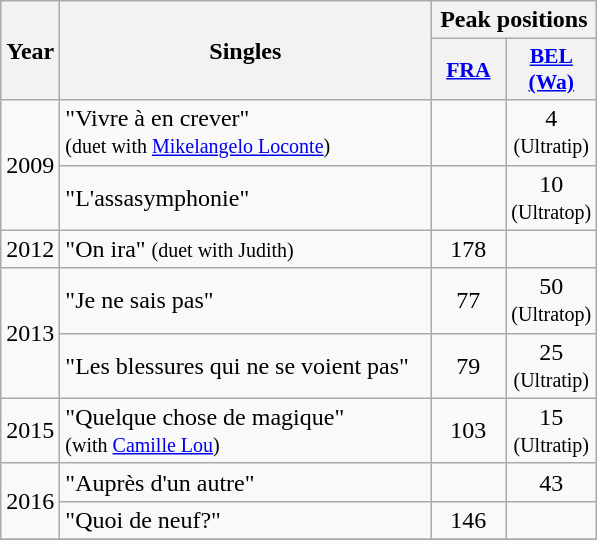<table class="wikitable">
<tr>
<th align="center" rowspan="2" width="10">Year</th>
<th align="center" rowspan="2" width="240">Singles</th>
<th align="center" colspan="2" width="20">Peak positions</th>
</tr>
<tr>
<th scope="col" style="width:3em;font-size:90%;"><a href='#'>FRA</a><br></th>
<th scope="col" style="width:3em;font-size:90%;"><a href='#'>BEL <br>(Wa)</a><br></th>
</tr>
<tr>
<td style="text-align:center;" rowspan=2>2009</td>
<td>"Vivre à en crever" <br><small>(duet with <a href='#'>Mikelangelo Loconte</a>)</small></td>
<td style="text-align:center;"></td>
<td style="text-align:center;">4 <br><small>(Ultratip)</small></td>
</tr>
<tr>
<td>"L'assasymphonie"</td>
<td style="text-align:center;"></td>
<td style="text-align:center;">10 <br><small>(Ultratop)</small></td>
</tr>
<tr>
<td style="text-align:center;">2012</td>
<td>"On ira" <small>(duet with Judith)</small></td>
<td style="text-align:center;">178</td>
<td style="text-align:center;"></td>
</tr>
<tr>
<td style="text-align:center;" rowspan=2>2013</td>
<td>"Je ne sais pas"</td>
<td style="text-align:center;">77</td>
<td style="text-align:center;">50<br><small>(Ultratop)</small></td>
</tr>
<tr>
<td>"Les blessures qui ne se voient pas"</td>
<td style="text-align:center;">79</td>
<td style="text-align:center;">25<br><small>(Ultratip)</small></td>
</tr>
<tr>
<td style="text-align:center;">2015</td>
<td>"Quelque chose de magique"<br><small>(with <a href='#'>Camille Lou</a>)</small></td>
<td style="text-align:center;">103</td>
<td style="text-align:center;">15<br><small>(Ultratip)</small></td>
</tr>
<tr>
<td style="text-align:center;" rowspan=2>2016</td>
<td>"Auprès d'un autre"</td>
<td style="text-align:center;"></td>
<td style="text-align:center;">43</td>
</tr>
<tr>
<td>"Quoi de neuf?"</td>
<td style="text-align:center;">146<br></td>
<td style="text-align:center;"></td>
</tr>
<tr>
</tr>
</table>
